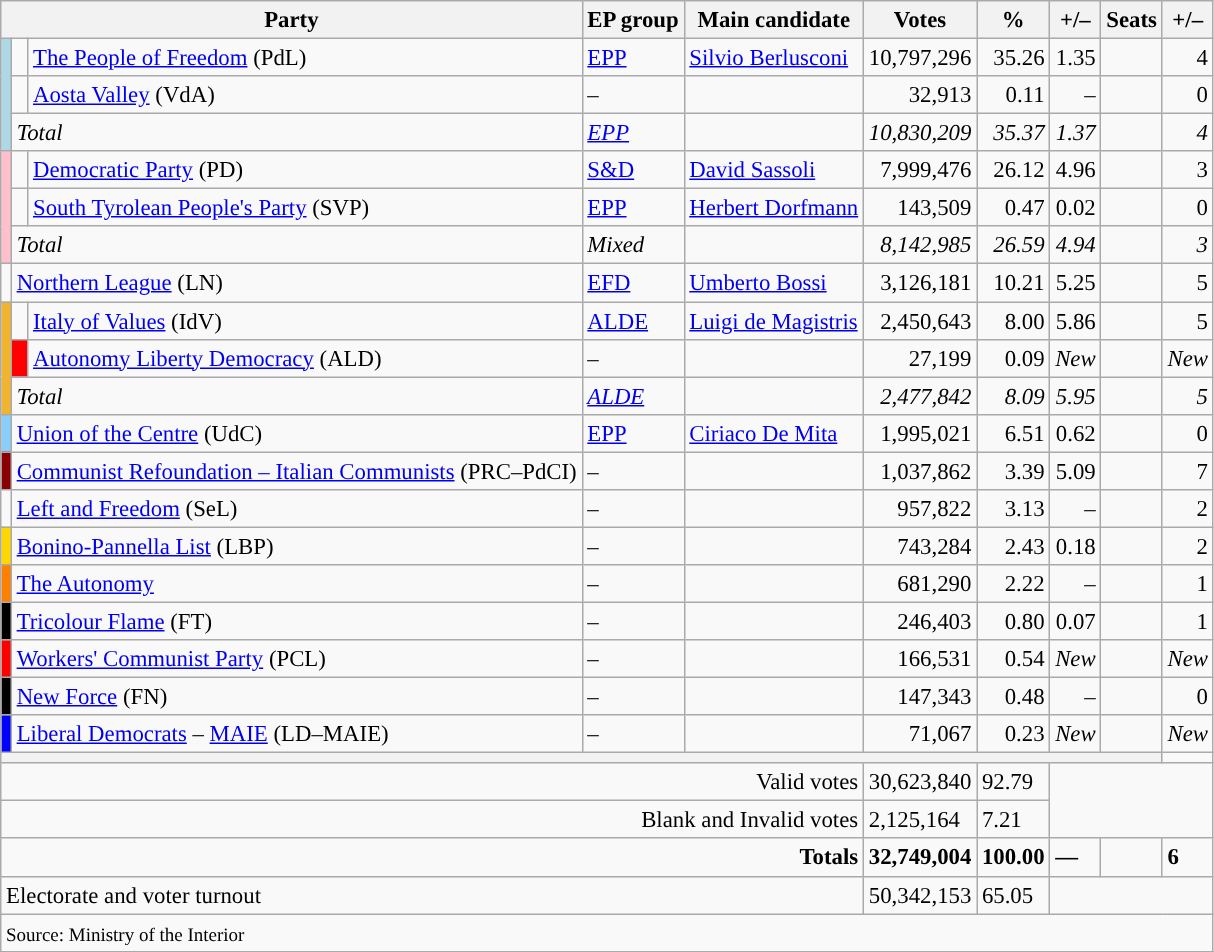<table class="wikitable" style="font-size:95%">
<tr>
<th colspan="3">Party</th>
<th>EP group</th>
<th>Main candidate</th>
<th>Votes</th>
<th>%</th>
<th>+/–</th>
<th>Seats</th>
<th>+/–</th>
</tr>
<tr>
<td rowspan=3 style="background-color:lightblue"></td>
<td style="background-color:"></td>
<td align="left"><a href='#'>The People of Freedom</a> (PdL)</td>
<td align="left"><a href='#'>EPP</a></td>
<td align="left"><a href='#'>Silvio Berlusconi</a></td>
<td align="right">10,797,296</td>
<td align="right">35.26</td>
<td align="right">1.35 </td>
<td align="left"></td>
<td align="right">4 </td>
</tr>
<tr>
<td style="background-color:"></td>
<td align="left"><a href='#'>Aosta Valley</a> (VdA)</td>
<td align="left">–</td>
<td align="left"></td>
<td align="right">32,913</td>
<td align="right">0.11</td>
<td align="right">–</td>
<td align="left"></td>
<td align="right">0 </td>
</tr>
<tr>
<td align=left colspan=2><em>Total</em></td>
<td align=left><em><a href='#'>EPP</a></em></td>
<td align="left"></td>
<td align="right"><em>10,830,209</em></td>
<td align="right"><em>35.37</em></td>
<td align="right"><em>1.37</em> </td>
<td align="left"></td>
<td align="right"><em>4</em> </td>
</tr>
<tr>
<td rowspan=3 style="background-color:pink"></td>
<td style="background-color:"></td>
<td align="left"><a href='#'>Democratic Party</a> (PD)</td>
<td align="left"><a href='#'>S&D</a></td>
<td align="left"><a href='#'>David Sassoli</a></td>
<td align="right">7,999,476</td>
<td align="right">26.12</td>
<td align="right">4.96 </td>
<td align="left"></td>
<td align="right">3 </td>
</tr>
<tr>
<td style="background-color:"></td>
<td align="left"><a href='#'>South Tyrolean People's Party</a> (SVP)</td>
<td align="left"><a href='#'>EPP</a></td>
<td align="left"><a href='#'>Herbert Dorfmann</a></td>
<td align="right">143,509</td>
<td align="right">0.47</td>
<td align="right">0.02 </td>
<td align="left"></td>
<td align="right">0 </td>
</tr>
<tr>
<td align=left colspan=2><em>Total</em></td>
<td align=left><em>Mixed</em></td>
<td align="left"></td>
<td align="right"><em>8,142,985</em></td>
<td align="right"><em>26.59</em></td>
<td align="right"><em>4.94</em> </td>
<td align="left"></td>
<td align="right"><em>3</em> </td>
</tr>
<tr>
<td style="background-color:"></td>
<td colspan="2" align="left"><a href='#'>Northern League</a> (LN)</td>
<td align="left"><a href='#'>EFD</a></td>
<td align="left"><a href='#'>Umberto Bossi</a></td>
<td align="right">3,126,181</td>
<td align="right">10.21</td>
<td align="right">5.25 </td>
<td align="left"></td>
<td align="right">5 </td>
</tr>
<tr>
<td rowspan=3 style="background-color:#F1B42F"></td>
<td style="background-color:"></td>
<td align="left"><a href='#'>Italy of Values</a> (IdV)</td>
<td align="left"><a href='#'>ALDE</a></td>
<td align="left"><a href='#'>Luigi de Magistris</a></td>
<td align="right">2,450,643</td>
<td align="right">8.00</td>
<td align="right">5.86 </td>
<td align="left"></td>
<td align="right">5 </td>
</tr>
<tr>
<td style="background-color:red"></td>
<td align="left"><a href='#'>Autonomy Liberty Democracy</a> (ALD)</td>
<td align="left">–</td>
<td align="left"></td>
<td align="right">27,199</td>
<td align="right">0.09</td>
<td align="right"><em>New</em></td>
<td align="left"></td>
<td align="right"><em>New</em></td>
</tr>
<tr>
<td align=left colspan=2><em>Total</em></td>
<td align=left><em><a href='#'>ALDE</a></em></td>
<td align="left"></td>
<td align="right"><em>2,477,842</em></td>
<td align="right"><em>8.09</em></td>
<td align="right"><em>5.95</em> </td>
<td align="left"></td>
<td align="right"><em>5</em> </td>
</tr>
<tr>
<td style="background-color:lightskyblue"></td>
<td colspan="2" align="left"><a href='#'>Union of the Centre</a> (UdC)</td>
<td align="left"><a href='#'>EPP</a></td>
<td align="left"><a href='#'>Ciriaco De Mita</a></td>
<td align="right">1,995,021</td>
<td align="right">6.51</td>
<td align="right">0.62 </td>
<td align="left"></td>
<td align="right">0 </td>
</tr>
<tr>
<td style="background-color: darkred"></td>
<td colspan="2" align="left"><a href='#'>Communist Refoundation  – Italian Communists</a> (PRC–PdCI)</td>
<td align="left">–</td>
<td align="left"></td>
<td align="right">1,037,862</td>
<td align="right">3.39</td>
<td align="right">5.09 </td>
<td align="left"></td>
<td align="right">7 </td>
</tr>
<tr>
<td style="background-color:"></td>
<td colspan="2" align="left"><a href='#'>Left and Freedom</a> (SeL)</td>
<td align="left">–</td>
<td align="left"></td>
<td align="right">957,822</td>
<td align="right">3.13</td>
<td align="right">–</td>
<td align="left"></td>
<td align="right">2 </td>
</tr>
<tr>
<td style="background-color:gold"></td>
<td colspan="2" align="left"><a href='#'>Bonino-Pannella List</a> (LBP)</td>
<td align="left">–</td>
<td align="left"></td>
<td align="right">743,284</td>
<td align="right">2.43</td>
<td align="right">0.18 </td>
<td align="left"></td>
<td align="right">2 </td>
</tr>
<tr>
<td style="background-color:#FF8000"></td>
<td colspan="2" align="left"><a href='#'>The Autonomy</a></td>
<td align="left">–</td>
<td align="left"></td>
<td align="right">681,290</td>
<td align="right">2.22</td>
<td align="right">–</td>
<td align="left"></td>
<td align="right">1 </td>
</tr>
<tr>
<td style="background-color:black"></td>
<td colspan="2" align="left"><a href='#'>Tricolour Flame</a> (FT)</td>
<td align="left">–</td>
<td align="left"></td>
<td align="right">246,403</td>
<td align="right">0.80</td>
<td align="right">0.07 </td>
<td align="left"></td>
<td align="right">1 </td>
</tr>
<tr>
<td style="background-color:red"></td>
<td colspan="2" align="left"><a href='#'>Workers' Communist Party</a> (PCL)</td>
<td align="left">–</td>
<td align="left"></td>
<td align="right">166,531</td>
<td align="right">0.54</td>
<td align="right"><em>New</em></td>
<td align="left"></td>
<td align="right"><em>New</em></td>
</tr>
<tr>
<td style="background-color:black"></td>
<td colspan="2" align="left"><a href='#'>New Force</a> (FN)</td>
<td align="left">–</td>
<td align="left"></td>
<td align="right">147,343</td>
<td align="right">0.48</td>
<td align="right">–</td>
<td align="left"></td>
<td align="right">0 </td>
</tr>
<tr>
<td style="background-color:blue"></td>
<td colspan="2" align="left"><a href='#'>Liberal Democrats</a> – <a href='#'>MAIE</a> (LD–MAIE)</td>
<td align="left">–</td>
<td align="left"></td>
<td align="right">71,067</td>
<td align="right">0.23</td>
<td align="right"><em>New</em></td>
<td align="left"></td>
<td align="right"><em>New</em></td>
</tr>
<tr>
<th colspan=9></th>
</tr>
<tr>
<td align="right" colspan="5">Valid votes</td>
<td>30,623,840</td>
<td>92.79</td>
<td colspan="3" rowspan="2"></td>
</tr>
<tr>
<td align="right" colspan="5">Blank and Invalid votes</td>
<td>2,125,164</td>
<td>7.21</td>
</tr>
<tr>
<td align="right" colspan="5"><strong>Totals</strong></td>
<td><strong>32,749,004</strong></td>
<td><strong>100.00</strong></td>
<td><strong>—</strong></td>
<td><strong></strong></td>
<td><strong>6 </strong></td>
</tr>
<tr>
<td colspan="5">Electorate and voter turnout</td>
<td>50,342,153</td>
<td>65.05</td>
<td colspan="3"></td>
</tr>
<tr>
<td align="left" colspan="10"><small>Source: Ministry of the Interior</small></td>
</tr>
<tr>
</tr>
</table>
